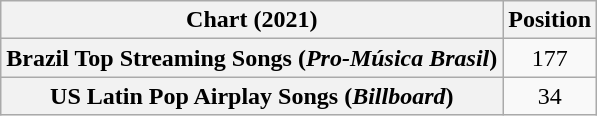<table class="wikitable sortable plainrowheaders" style="text-align:center">
<tr>
<th scope="col">Chart (2021)</th>
<th scope="col">Position</th>
</tr>
<tr>
<th scope="row">Brazil Top Streaming Songs (<em>Pro-Música Brasil</em>)</th>
<td>177</td>
</tr>
<tr>
<th scope="row">US Latin Pop Airplay Songs (<em>Billboard</em>)</th>
<td>34</td>
</tr>
</table>
